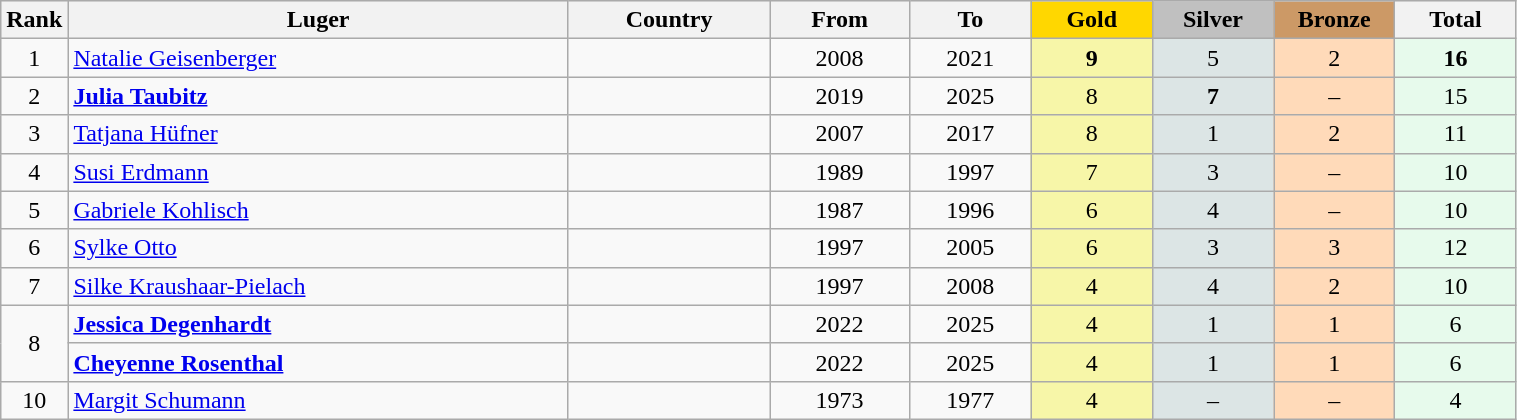<table class="wikitable plainrowheaders" width=80% style="text-align:center;">
<tr style="background-color:#EDEDED;">
<th class="hintergrundfarbe5" style="width:1em">Rank</th>
<th class="hintergrundfarbe5">Luger</th>
<th class="hintergrundfarbe5">Country</th>
<th class="hintergrundfarbe5">From</th>
<th class="hintergrundfarbe5">To</th>
<th style="background:    gold; width:8%">Gold</th>
<th style="background:  silver; width:8%">Silver</th>
<th style="background: #CC9966; width:8%">Bronze</th>
<th class="hintergrundfarbe5" style="width:8%">Total</th>
</tr>
<tr>
<td>1</td>
<td align="left"><a href='#'>Natalie Geisenberger</a></td>
<td align="left"></td>
<td>2008</td>
<td>2021</td>
<td bgcolor="#F7F6A8"><strong>9</strong></td>
<td bgcolor="#DCE5E5">5</td>
<td bgcolor="#FFDAB9">2</td>
<td bgcolor="#E7FAEC"><strong>16</strong></td>
</tr>
<tr align="center">
<td>2</td>
<td align="left"><strong><a href='#'>Julia Taubitz</a></strong></td>
<td align="left"></td>
<td>2019</td>
<td>2025</td>
<td bgcolor="#F7F6A8">8</td>
<td bgcolor="#DCE5E5"><strong>7</strong></td>
<td bgcolor="#FFDAB9">–</td>
<td bgcolor="#E7FAEC">15</td>
</tr>
<tr align="center">
<td>3</td>
<td align="left"><a href='#'>Tatjana Hüfner</a></td>
<td align="left"></td>
<td>2007</td>
<td>2017</td>
<td bgcolor="#F7F6A8">8</td>
<td bgcolor="#DCE5E5">1</td>
<td bgcolor="#FFDAB9">2</td>
<td bgcolor="#E7FAEC">11</td>
</tr>
<tr align="center">
<td>4</td>
<td align="left"><a href='#'>Susi Erdmann</a></td>
<td align="left"><br></td>
<td>1989</td>
<td>1997</td>
<td bgcolor="#F7F6A8">7</td>
<td bgcolor="#DCE5E5">3</td>
<td bgcolor="#FFDAB9">–</td>
<td bgcolor="#E7FAEC">10</td>
</tr>
<tr align="center">
<td>5</td>
<td align="left"><a href='#'>Gabriele Kohlisch</a></td>
<td align="left"><br></td>
<td>1987</td>
<td>1996</td>
<td bgcolor="#F7F6A8">6</td>
<td bgcolor="#DCE5E5">4</td>
<td bgcolor="#FFDAB9">–</td>
<td bgcolor="#E7FAEC">10</td>
</tr>
<tr align="center">
<td>6</td>
<td align="left"><a href='#'>Sylke Otto</a></td>
<td align="left"></td>
<td>1997</td>
<td>2005</td>
<td bgcolor="#F7F6A8">6</td>
<td bgcolor="#DCE5E5">3</td>
<td bgcolor="#FFDAB9">3</td>
<td bgcolor="#E7FAEC">12</td>
</tr>
<tr align="center">
<td>7</td>
<td align="left"><a href='#'>Silke Kraushaar-Pielach</a></td>
<td align="left"></td>
<td>1997</td>
<td>2008</td>
<td bgcolor="#F7F6A8">4</td>
<td bgcolor="#DCE5E5">4</td>
<td bgcolor="#FFDAB9">2</td>
<td bgcolor="#E7FAEC">10</td>
</tr>
<tr align="center">
<td rowspan="2">8</td>
<td align="left"><strong><a href='#'>Jessica Degenhardt</a></strong></td>
<td align="left"></td>
<td>2022</td>
<td>2025</td>
<td bgcolor="#F7F6A8">4</td>
<td bgcolor="#DCE5E5">1</td>
<td bgcolor="#FFDAB9">1</td>
<td bgcolor="#E7FAEC">6</td>
</tr>
<tr align="center">
<td align="left"><strong><a href='#'>Cheyenne Rosenthal</a></strong></td>
<td align="left"></td>
<td>2022</td>
<td>2025</td>
<td bgcolor="#F7F6A8">4</td>
<td bgcolor="#DCE5E5">1</td>
<td bgcolor="#FFDAB9">1</td>
<td bgcolor="#E7FAEC">6</td>
</tr>
<tr align="center">
<td>10</td>
<td align="left"><a href='#'>Margit Schumann</a></td>
<td align="left"></td>
<td>1973</td>
<td>1977</td>
<td bgcolor="#F7F6A8">4</td>
<td bgcolor="#DCE5E5">–</td>
<td bgcolor="#FFDAB9">–</td>
<td bgcolor="#E7FAEC">4</td>
</tr>
</table>
